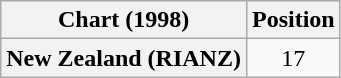<table class="wikitable plainrowheaders" style="text-align:center">
<tr>
<th scope="col">Chart (1998)</th>
<th scope="col">Position</th>
</tr>
<tr>
<th scope="row">New Zealand (RIANZ)</th>
<td>17</td>
</tr>
</table>
